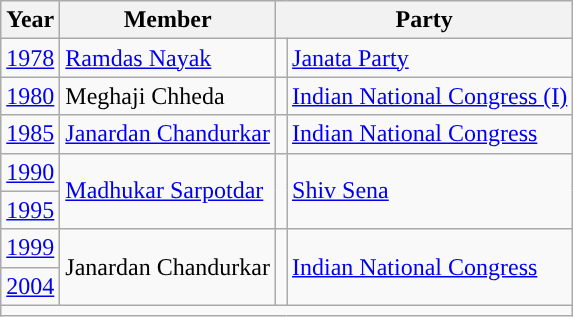<table class="wikitable">
<tr>
<th>Year</th>
<th>Member</th>
<th colspan="2">Party</th>
</tr>
<tr>
<td><a href='#'>1978</a></td>
<td><a href='#'>Ramdas Nayak</a></td>
<td style="background-color: "></td>
<td><a href='#'>Janata Party</a></td>
</tr>
<tr>
<td><a href='#'>1980</a></td>
<td>Meghaji Chheda</td>
<td style="background-color: "></td>
<td><a href='#'>Indian National Congress (I)</a></td>
</tr>
<tr>
<td><a href='#'>1985</a></td>
<td><a href='#'>Janardan Chandurkar</a></td>
<td style="background-color: "></td>
<td><a href='#'>Indian National Congress</a></td>
</tr>
<tr>
<td><a href='#'>1990</a></td>
<td rowspan="2"><a href='#'>Madhukar Sarpotdar</a></td>
<td rowspan="2" style="background-color: "></td>
<td rowspan="2"><a href='#'>Shiv Sena</a></td>
</tr>
<tr>
<td><a href='#'>1995</a></td>
</tr>
<tr>
<td><a href='#'>1999</a></td>
<td rowspan="2">Janardan Chandurkar</td>
<td rowspan="2" style="background-color: "></td>
<td rowspan="2"><a href='#'>Indian National Congress</a></td>
</tr>
<tr>
<td><a href='#'>2004</a></td>
</tr>
<tr>
<td colspan="4"></td>
</tr>
</table>
